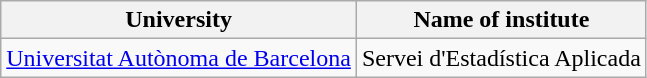<table class="wikitable">
<tr>
<th>University</th>
<th>Name of institute</th>
</tr>
<tr>
<td><a href='#'>Universitat Autònoma de Barcelona</a></td>
<td>Servei d'Estadística Aplicada </td>
</tr>
</table>
